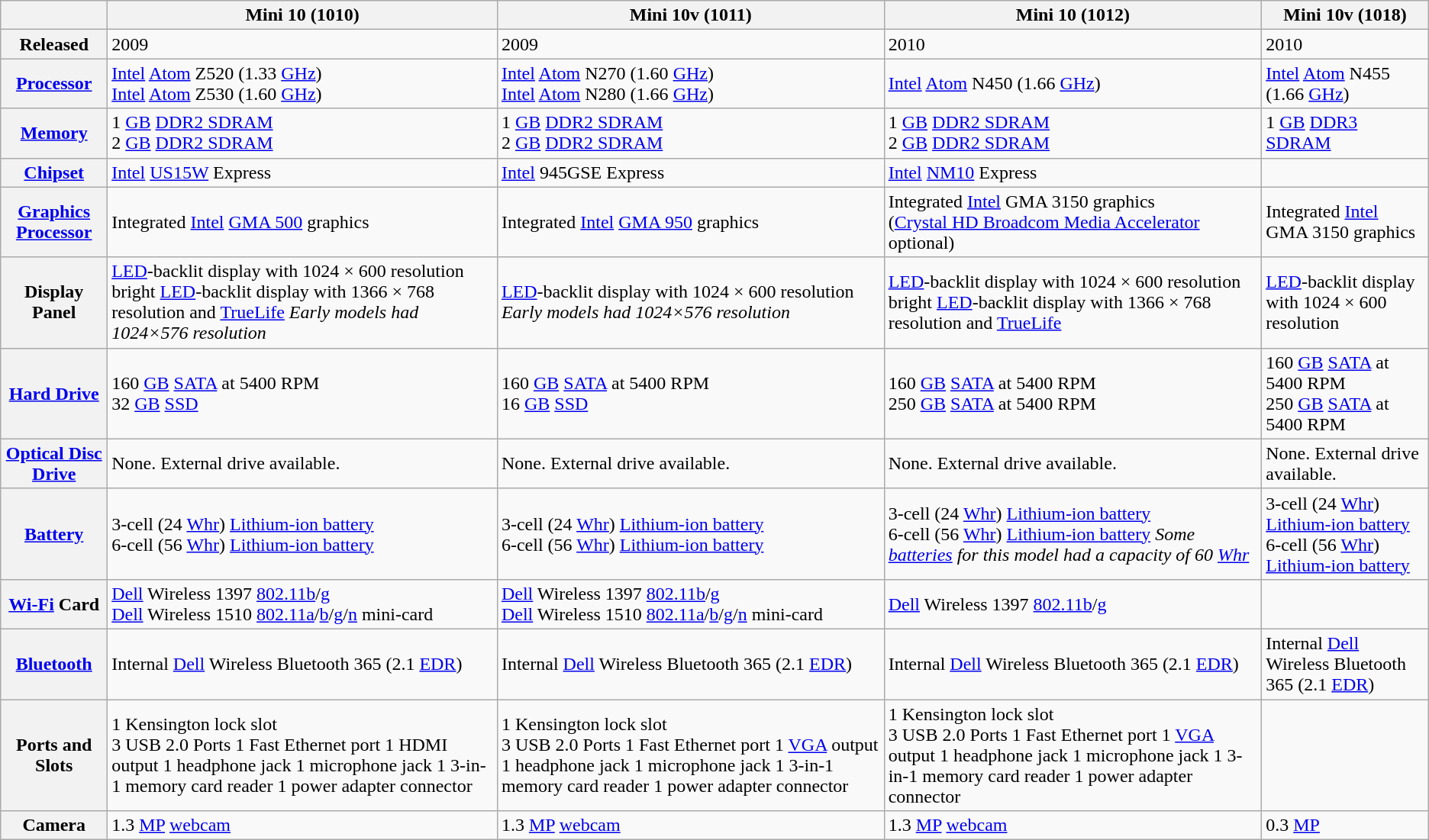<table class="wikitable">
<tr>
<th></th>
<th>Mini 10 (1010)</th>
<th>Mini 10v (1011)</th>
<th>Mini 10 (1012)</th>
<th>Mini 10v (1018)</th>
</tr>
<tr>
<th>Released</th>
<td>2009</td>
<td>2009</td>
<td>2010</td>
<td>2010</td>
</tr>
<tr>
<th><strong><a href='#'>Processor</a></strong></th>
<td><a href='#'>Intel</a> <a href='#'>Atom</a> Z520 (1.33 <a href='#'>GHz</a>)<br><a href='#'>Intel</a> <a href='#'>Atom</a> Z530 (1.60 <a href='#'>GHz</a>)</td>
<td><a href='#'>Intel</a> <a href='#'>Atom</a> N270 (1.60 <a href='#'>GHz</a>)<br><a href='#'>Intel</a> <a href='#'>Atom</a> N280 (1.66 <a href='#'>GHz</a>)</td>
<td><a href='#'>Intel</a> <a href='#'>Atom</a> N450 (1.66 <a href='#'>GHz</a>)</td>
<td><a href='#'>Intel</a> <a href='#'>Atom</a> N455 (1.66 <a href='#'>GHz</a>)</td>
</tr>
<tr>
<th><strong><a href='#'>Memory</a></strong></th>
<td>1 <a href='#'>GB</a> <a href='#'>DDR2 SDRAM</a><br>2 <a href='#'>GB</a> <a href='#'>DDR2 SDRAM</a></td>
<td>1 <a href='#'>GB</a> <a href='#'>DDR2 SDRAM</a><br>2 <a href='#'>GB</a> <a href='#'>DDR2 SDRAM</a></td>
<td>1 <a href='#'>GB</a> <a href='#'>DDR2 SDRAM</a><br>2 <a href='#'>GB</a> <a href='#'>DDR2 SDRAM</a></td>
<td>1 <a href='#'>GB</a> <a href='#'>DDR3 SDRAM</a></td>
</tr>
<tr>
<th><strong><a href='#'>Chipset</a></strong></th>
<td><a href='#'>Intel</a> <a href='#'>US15W</a> Express</td>
<td><a href='#'>Intel</a> 945GSE Express</td>
<td><a href='#'>Intel</a> <a href='#'>NM10</a> Express</td>
<td></td>
</tr>
<tr>
<th><strong><a href='#'>Graphics Processor</a></strong></th>
<td>Integrated <a href='#'>Intel</a> <a href='#'>GMA 500</a> graphics</td>
<td>Integrated <a href='#'>Intel</a> <a href='#'>GMA 950</a> graphics</td>
<td>Integrated <a href='#'>Intel</a> GMA 3150 graphics<br>(<a href='#'>Crystal HD Broadcom Media Accelerator</a> optional)</td>
<td>Integrated <a href='#'>Intel</a> GMA 3150 graphics</td>
</tr>
<tr>
<th><strong>Display Panel</strong></th>
<td> <a href='#'>LED</a>-backlit display with 1024 × 600 resolution<br> bright <a href='#'>LED</a>-backlit display with 1366 × 768 resolution and <a href='#'>TrueLife</a> 
<em>Early models had 1024×576 resolution</em></td>
<td> <a href='#'>LED</a>-backlit display with 1024 × 600 resolution<br><em>Early models had 1024×576 resolution</em></td>
<td> <a href='#'>LED</a>-backlit display with 1024 × 600 resolution<br> bright <a href='#'>LED</a>-backlit display with 1366 × 768 resolution and <a href='#'>TrueLife</a></td>
<td> <a href='#'>LED</a>-backlit display with 1024 × 600 resolution</td>
</tr>
<tr>
<th><strong><a href='#'>Hard Drive</a></strong></th>
<td>160 <a href='#'>GB</a> <a href='#'>SATA</a> at 5400 RPM<br>32 <a href='#'>GB</a> <a href='#'>SSD</a></td>
<td>160 <a href='#'>GB</a> <a href='#'>SATA</a> at 5400 RPM<br>16 <a href='#'>GB</a> <a href='#'>SSD</a></td>
<td>160 <a href='#'>GB</a> <a href='#'>SATA</a> at 5400 RPM<br>250 <a href='#'>GB</a> <a href='#'>SATA</a> at 5400 RPM</td>
<td>160 <a href='#'>GB</a> <a href='#'>SATA</a> at 5400 RPM<br>250 <a href='#'>GB</a> <a href='#'>SATA</a> at 5400 RPM</td>
</tr>
<tr>
<th><strong><a href='#'>Optical Disc Drive</a></strong></th>
<td>None. External drive available.</td>
<td>None. External drive available.</td>
<td>None. External drive available.</td>
<td>None. External drive available.</td>
</tr>
<tr>
<th><strong><a href='#'>Battery</a></strong></th>
<td>3-cell (24 <a href='#'>Whr</a>) <a href='#'>Lithium-ion battery</a><br>6-cell (56 <a href='#'>Whr</a>) <a href='#'>Lithium-ion battery</a></td>
<td>3-cell (24 <a href='#'>Whr</a>) <a href='#'>Lithium-ion battery</a><br>6-cell (56 <a href='#'>Whr</a>) <a href='#'>Lithium-ion battery</a></td>
<td>3-cell (24 <a href='#'>Whr</a>) <a href='#'>Lithium-ion battery</a><br>6-cell (56 <a href='#'>Whr</a>) <a href='#'>Lithium-ion battery</a> 
<em>Some <a href='#'>batteries</a> for this model had a capacity of 60 <a href='#'>Whr</a></em></td>
<td>3-cell (24 <a href='#'>Whr</a>) <a href='#'>Lithium-ion battery</a><br>6-cell (56 <a href='#'>Whr</a>) <a href='#'>Lithium-ion battery</a></td>
</tr>
<tr>
<th><strong><a href='#'>Wi-Fi</a> Card</strong></th>
<td><a href='#'>Dell</a> Wireless 1397 <a href='#'>802.11b</a>/<a href='#'>g</a><br><a href='#'>Dell</a> Wireless 1510 <a href='#'>802.11a</a>/<a href='#'>b</a>/<a href='#'>g</a>/<a href='#'>n</a> mini-card</td>
<td><a href='#'>Dell</a> Wireless 1397 <a href='#'>802.11b</a>/<a href='#'>g</a><br><a href='#'>Dell</a> Wireless 1510 <a href='#'>802.11a</a>/<a href='#'>b</a>/<a href='#'>g</a>/<a href='#'>n</a> mini-card</td>
<td><a href='#'>Dell</a> Wireless 1397 <a href='#'>802.11b</a>/<a href='#'>g</a></td>
<td></td>
</tr>
<tr>
<th><strong><a href='#'>Bluetooth</a></strong></th>
<td>Internal <a href='#'>Dell</a> Wireless Bluetooth 365 (2.1 <a href='#'>EDR</a>)</td>
<td>Internal <a href='#'>Dell</a> Wireless Bluetooth 365 (2.1 <a href='#'>EDR</a>)</td>
<td>Internal <a href='#'>Dell</a> Wireless Bluetooth 365 (2.1 <a href='#'>EDR</a>)</td>
<td>Internal <a href='#'>Dell</a> Wireless Bluetooth 365 (2.1 <a href='#'>EDR</a>)</td>
</tr>
<tr>
<th><strong>Ports and Slots</strong></th>
<td>1 Kensington lock slot<br>3 USB 2.0 Ports 
1 Fast Ethernet port 
1 HDMI output 
1 headphone jack 
1 microphone jack 
1 3-in-1 memory card reader 
1 power adapter connector</td>
<td>1 Kensington lock slot<br>3 USB 2.0 Ports 
1 Fast Ethernet port 
1 <a href='#'>VGA</a> output 
1 headphone jack 
1 microphone jack 
1 3-in-1 memory card reader 
1 power adapter connector</td>
<td>1 Kensington lock slot<br>3 USB 2.0 Ports 
1 Fast Ethernet port 
1 <a href='#'>VGA</a> output 
1 headphone jack 
1 microphone jack 
1 3-in-1 memory card reader 
1 power adapter connector</td>
<td></td>
</tr>
<tr>
<th><strong>Camera</strong></th>
<td>1.3 <a href='#'>MP</a> <a href='#'>webcam</a></td>
<td>1.3 <a href='#'>MP</a> <a href='#'>webcam</a></td>
<td>1.3 <a href='#'>MP</a> <a href='#'>webcam</a></td>
<td>0.3 <a href='#'>MP</a></td>
</tr>
</table>
